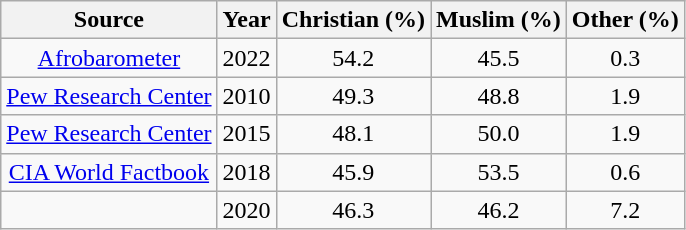<table class="wikitable" style="text-align:center;">
<tr>
<th>Source</th>
<th>Year</th>
<th>Christian (%)</th>
<th>Muslim (%)</th>
<th>Other (%)</th>
</tr>
<tr>
<td><a href='#'>Afrobarometer</a></td>
<td>2022</td>
<td>54.2</td>
<td>45.5</td>
<td>0.3</td>
</tr>
<tr>
<td><a href='#'>Pew Research Center</a></td>
<td>2010</td>
<td>49.3</td>
<td>48.8</td>
<td>1.9</td>
</tr>
<tr>
<td><a href='#'>Pew Research Center</a></td>
<td>2015</td>
<td>48.1</td>
<td>50.0</td>
<td>1.9</td>
</tr>
<tr>
<td><a href='#'>CIA World Factbook</a></td>
<td>2018</td>
<td>45.9</td>
<td>53.5</td>
<td>0.6</td>
</tr>
<tr>
<td></td>
<td>2020</td>
<td>46.3</td>
<td>46.2</td>
<td>7.2</td>
</tr>
</table>
